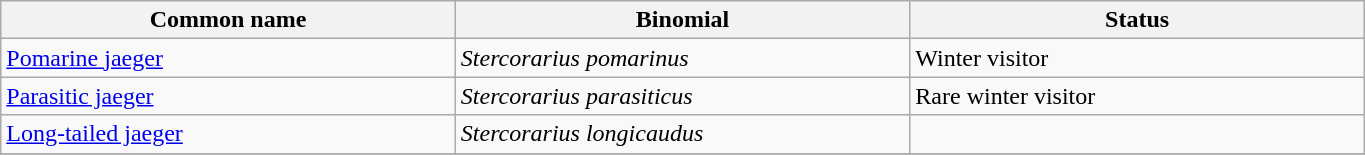<table width=72% class="wikitable">
<tr>
<th width=24%>Common name</th>
<th width=24%>Binomial</th>
<th width=24%>Status</th>
</tr>
<tr>
<td><a href='#'>Pomarine jaeger</a></td>
<td><em>Stercorarius pomarinus</em></td>
<td>Winter visitor</td>
</tr>
<tr>
<td><a href='#'>Parasitic jaeger</a></td>
<td><em>Stercorarius parasiticus</em></td>
<td>Rare winter visitor</td>
</tr>
<tr>
<td><a href='#'>Long-tailed jaeger</a></td>
<td><em>Stercorarius longicaudus</em></td>
<td></td>
</tr>
<tr>
</tr>
</table>
